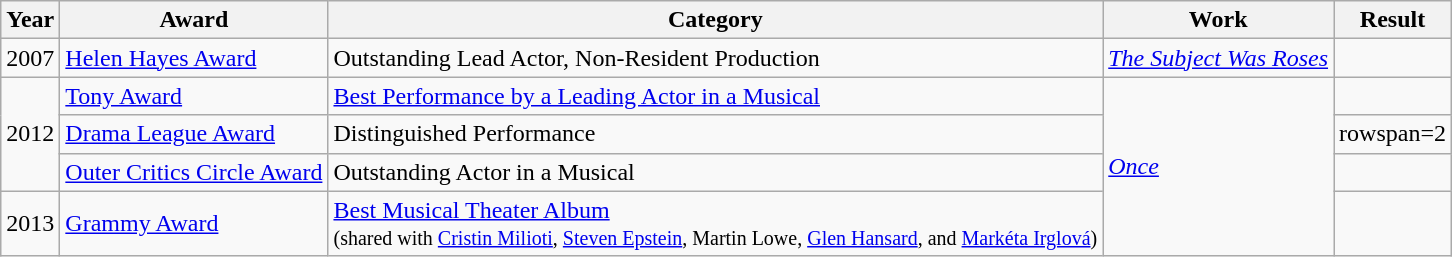<table class="wikitable sortable">
<tr>
<th>Year</th>
<th>Award</th>
<th>Category</th>
<th>Work</th>
<th>Result</th>
</tr>
<tr>
<td>2007</td>
<td><a href='#'>Helen Hayes Award</a></td>
<td>Outstanding Lead Actor, Non-Resident Production</td>
<td><em><a href='#'>The Subject Was Roses</a></em></td>
<td></td>
</tr>
<tr>
<td rowspan=3>2012</td>
<td><a href='#'>Tony Award</a></td>
<td><a href='#'>Best Performance by a Leading Actor in a Musical</a></td>
<td rowspan=4><em><a href='#'>Once</a></em></td>
<td></td>
</tr>
<tr>
<td><a href='#'>Drama League Award</a></td>
<td>Distinguished Performance</td>
<td>rowspan=2 </td>
</tr>
<tr>
<td><a href='#'>Outer Critics Circle Award</a></td>
<td>Outstanding Actor in a Musical</td>
</tr>
<tr>
<td>2013</td>
<td><a href='#'>Grammy Award</a></td>
<td><a href='#'>Best Musical Theater Album</a><br><small>(shared with <a href='#'>Cristin Milioti</a>, <a href='#'>Steven Epstein</a>, Martin Lowe, <a href='#'>Glen Hansard</a>, and <a href='#'>Markéta Irglová</a>)</small></td>
<td></td>
</tr>
</table>
